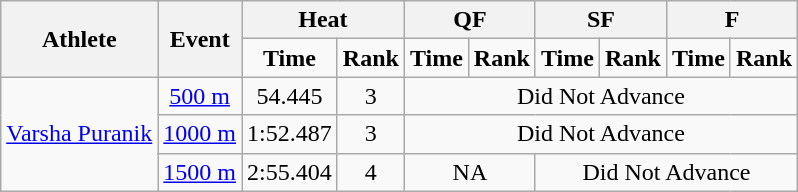<table class="wikitable" style="text-align:center">
<tr>
<th rowspan="2">Athlete</th>
<th rowspan="2">Event</th>
<th colspan="2">Heat</th>
<th colspan="2">QF</th>
<th colspan="2">SF</th>
<th colspan="2">F</th>
</tr>
<tr>
<td><strong>Time</strong></td>
<td><strong>Rank</strong></td>
<td><strong>Time</strong></td>
<td><strong>Rank</strong></td>
<td><strong>Time</strong></td>
<td><strong>Rank</strong></td>
<td><strong>Time</strong></td>
<td><strong>Rank</strong></td>
</tr>
<tr>
<td rowspan="3"><a href='#'>Varsha Puranik</a></td>
<td><a href='#'>500 m</a></td>
<td>54.445</td>
<td>3</td>
<td colspan="6">Did Not Advance</td>
</tr>
<tr>
<td><a href='#'>1000 m</a></td>
<td>1:52.487</td>
<td>3</td>
<td colspan="6">Did Not Advance</td>
</tr>
<tr>
<td><a href='#'>1500 m</a></td>
<td>2:55.404</td>
<td>4</td>
<td colspan="2">NA</td>
<td colspan="4">Did Not Advance</td>
</tr>
</table>
